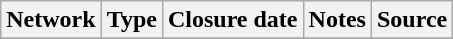<table class="wikitable sortable">
<tr>
<th>Network</th>
<th>Type</th>
<th>Closure date</th>
<th>Notes</th>
<th>Source</th>
</tr>
<tr>
</tr>
</table>
